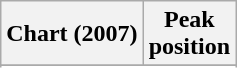<table class="wikitable sortable plainrowheaders" style="text-align:center;">
<tr>
<th align="left">Chart (2007)</th>
<th align="left">Peak<br>position</th>
</tr>
<tr>
</tr>
<tr>
</tr>
</table>
